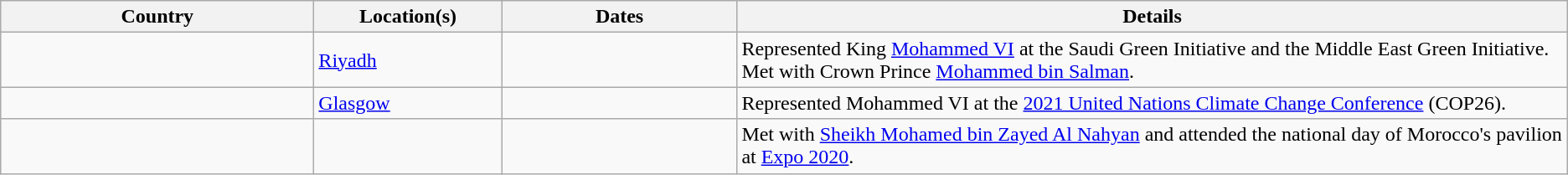<table class="wikitable sortable" border="1">
<tr>
<th style="width: 20%;">Country</th>
<th style="width: 12%;">Location(s)</th>
<th style="width: 15%;">Dates</th>
<th style="width: 53%;" class="unsortable">Details</th>
</tr>
<tr>
<td></td>
<td><a href='#'>Riyadh</a></td>
<td></td>
<td>Represented King <a href='#'>Mohammed VI</a> at the Saudi Green Initiative and the Middle East Green Initiative. Met with Crown Prince <a href='#'>Mohammed bin Salman</a>.</td>
</tr>
<tr>
<td></td>
<td><a href='#'>Glasgow</a></td>
<td></td>
<td>Represented Mohammed VI at the <a href='#'>2021 United Nations Climate Change Conference</a> (COP26).</td>
</tr>
<tr>
<td></td>
<td></td>
<td></td>
<td>Met with <a href='#'>Sheikh Mohamed bin Zayed Al Nahyan</a> and attended the national day of Morocco's pavilion at <a href='#'>Expo 2020</a>.</td>
</tr>
</table>
